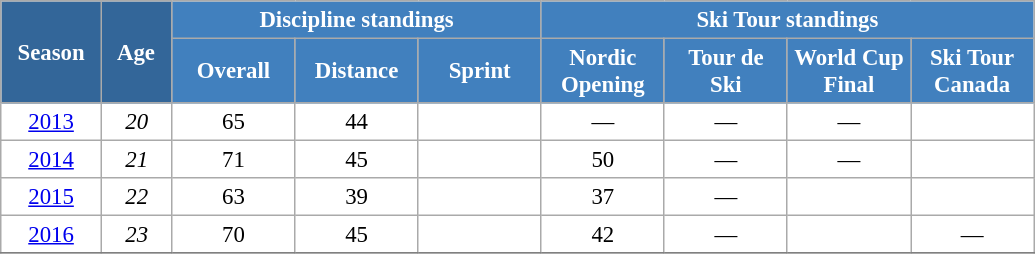<table class="wikitable" style="font-size:95%; text-align:center; border:grey solid 1px; border-collapse:collapse; background:#ffffff;">
<tr>
<th style="background-color:#369; color:white; width:60px;" rowspan="2"> Season </th>
<th style="background-color:#369; color:white; width:40px;" rowspan="2"> Age </th>
<th style="background-color:#4180be; color:white;" colspan="3">Discipline standings</th>
<th style="background-color:#4180be; color:white;" colspan="4">Ski Tour standings</th>
</tr>
<tr>
<th style="background-color:#4180be; color:white; width:75px;">Overall</th>
<th style="background-color:#4180be; color:white; width:75px;">Distance</th>
<th style="background-color:#4180be; color:white; width:75px;">Sprint</th>
<th style="background-color:#4180be; color:white; width:75px;">Nordic<br>Opening</th>
<th style="background-color:#4180be; color:white; width:75px;">Tour de<br>Ski</th>
<th style="background-color:#4180be; color:white; width:75px;">World Cup<br>Final</th>
<th style="background-color:#4180be; color:white; width:75px;">Ski Tour<br>Canada</th>
</tr>
<tr>
<td><a href='#'>2013</a></td>
<td><em>20</em></td>
<td>65</td>
<td>44</td>
<td></td>
<td>—</td>
<td>—</td>
<td>—</td>
<td></td>
</tr>
<tr>
<td><a href='#'>2014</a></td>
<td><em>21</em></td>
<td>71</td>
<td>45</td>
<td></td>
<td>50</td>
<td>—</td>
<td>—</td>
<td></td>
</tr>
<tr>
<td><a href='#'>2015</a></td>
<td><em>22</em></td>
<td>63</td>
<td>39</td>
<td></td>
<td>37</td>
<td>—</td>
<td></td>
<td></td>
</tr>
<tr>
<td><a href='#'>2016</a></td>
<td><em>23</em></td>
<td>70</td>
<td>45</td>
<td></td>
<td>42</td>
<td>—</td>
<td></td>
<td>—</td>
</tr>
<tr>
</tr>
</table>
